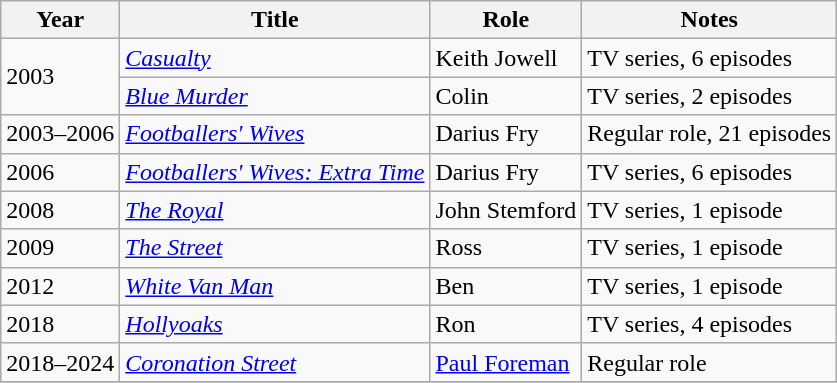<table class="wikitable sortable">
<tr>
<th>Year</th>
<th>Title</th>
<th>Role</th>
<th>Notes</th>
</tr>
<tr>
<td rowspan=2>2003</td>
<td><em><a href='#'>Casualty</a></em></td>
<td>Keith Jowell</td>
<td>TV series, 6 episodes</td>
</tr>
<tr>
<td><em><a href='#'>Blue Murder</a></em></td>
<td>Colin</td>
<td>TV series, 2 episodes</td>
</tr>
<tr>
<td>2003–2006</td>
<td><em><a href='#'>Footballers' Wives</a></em></td>
<td>Darius Fry</td>
<td>Regular role, 21 episodes</td>
</tr>
<tr>
<td>2006</td>
<td><em><a href='#'>Footballers' Wives: Extra Time</a></em></td>
<td>Darius Fry</td>
<td>TV series, 6 episodes</td>
</tr>
<tr>
<td>2008</td>
<td><em><a href='#'>The Royal</a></em></td>
<td>John Stemford</td>
<td>TV series, 1 episode</td>
</tr>
<tr>
<td>2009</td>
<td><em><a href='#'>The Street</a></em></td>
<td>Ross</td>
<td>TV series, 1 episode</td>
</tr>
<tr>
<td>2012</td>
<td><em><a href='#'>White Van Man</a></em></td>
<td>Ben</td>
<td>TV series, 1 episode</td>
</tr>
<tr>
<td>2018</td>
<td><em><a href='#'>Hollyoaks</a></em></td>
<td>Ron</td>
<td>TV series, 4 episodes</td>
</tr>
<tr>
<td>2018–2024</td>
<td><em><a href='#'>Coronation Street</a></em></td>
<td><a href='#'>Paul Foreman</a></td>
<td>Regular role</td>
</tr>
<tr>
</tr>
</table>
